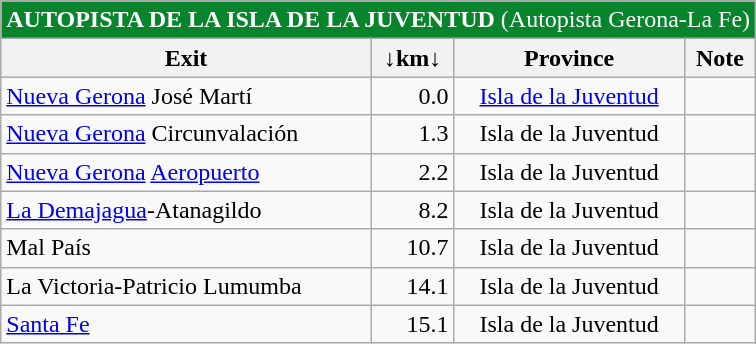<table class="wikitable">
<tr align="center" bgcolor="08842C" style="color: white;font-size:100%;">
<td colspan="6"><strong>AUTOPISTA DE LA ISLA DE LA JUVENTUD</strong> (Autopista Gerona-La Fe)</td>
</tr>
<tr>
<th><strong>Exit</strong></th>
<th align="center"><strong>↓km↓</strong></th>
<th align="center"><strong>Province</strong></th>
<th align="center"><strong>Note</strong></th>
</tr>
<tr>
<td> <a href='#'>Nueva Gerona</a> José Martí<br></td>
<td align="right">0.0</td>
<td align="center"><a href='#'>Isla de la Juventud</a></td>
<td> </td>
</tr>
<tr>
<td> <a href='#'>Nueva Gerona</a> Circunvalación<br></td>
<td align="right">1.3</td>
<td align="center">Isla de la Juventud</td>
<td> </td>
</tr>
<tr>
<td>  <a href='#'>Nueva Gerona</a> <a href='#'>Aeropuerto</a></td>
<td align="right">2.2</td>
<td align="center">Isla de la Juventud</td>
<td> </td>
</tr>
<tr>
<td> <a href='#'>La Demajagua</a>-Atanagildo<br></td>
<td align="right">8.2</td>
<td align="center">Isla de la Juventud</td>
<td> </td>
</tr>
<tr>
<td> Mal País</td>
<td align="right">10.7</td>
<td align="center">Isla de la Juventud</td>
<td> </td>
</tr>
<tr>
<td> La Victoria-Patricio Lumumba</td>
<td align="right">14.1</td>
<td align="center">Isla de la Juventud</td>
<td> </td>
</tr>
<tr>
<td> <a href='#'>Santa Fe</a> </td>
<td align="right">15.1</td>
<td align="center">Isla de la Juventud</td>
<td> </td>
</tr>
</table>
